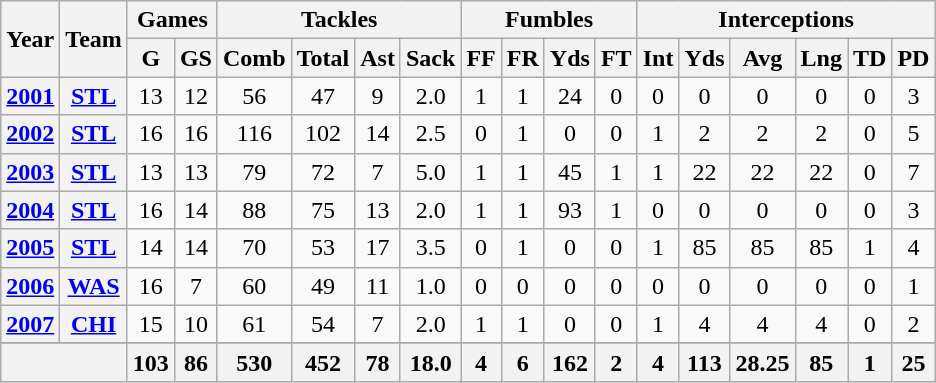<table class=wikitable style="text-align:center;">
<tr>
<th rowspan="2">Year</th>
<th rowspan="2">Team</th>
<th colspan="2">Games</th>
<th colspan="4">Tackles</th>
<th colspan="4">Fumbles</th>
<th colspan="6">Interceptions</th>
</tr>
<tr>
<th>G</th>
<th>GS</th>
<th>Comb</th>
<th>Total</th>
<th>Ast</th>
<th>Sack</th>
<th>FF</th>
<th>FR</th>
<th>Yds</th>
<th>FT</th>
<th>Int</th>
<th>Yds</th>
<th>Avg</th>
<th>Lng</th>
<th>TD</th>
<th>PD</th>
</tr>
<tr>
<th><a href='#'>2001</a></th>
<th><a href='#'>STL</a></th>
<td>13</td>
<td>12</td>
<td>56</td>
<td>47</td>
<td>9</td>
<td>2.0</td>
<td>1</td>
<td>1</td>
<td>24</td>
<td>0</td>
<td>0</td>
<td>0</td>
<td>0</td>
<td>0</td>
<td>0</td>
<td>3</td>
</tr>
<tr>
<th><a href='#'>2002</a></th>
<th><a href='#'>STL</a></th>
<td>16</td>
<td>16</td>
<td>116</td>
<td>102</td>
<td>14</td>
<td>2.5</td>
<td>0</td>
<td>1</td>
<td>0</td>
<td>0</td>
<td>1</td>
<td>2</td>
<td>2</td>
<td>2</td>
<td>0</td>
<td>5</td>
</tr>
<tr>
<th><a href='#'>2003</a></th>
<th><a href='#'>STL</a></th>
<td>13</td>
<td>13</td>
<td>79</td>
<td>72</td>
<td>7</td>
<td>5.0</td>
<td>1</td>
<td>1</td>
<td>45</td>
<td>1</td>
<td>1</td>
<td>22</td>
<td>22</td>
<td>22</td>
<td>0</td>
<td>7</td>
</tr>
<tr>
<th><a href='#'>2004</a></th>
<th><a href='#'>STL</a></th>
<td>16</td>
<td>14</td>
<td>88</td>
<td>75</td>
<td>13</td>
<td>2.0</td>
<td>1</td>
<td>1</td>
<td>93</td>
<td>1</td>
<td>0</td>
<td>0</td>
<td>0</td>
<td>0</td>
<td>0</td>
<td>3</td>
</tr>
<tr>
<th><a href='#'>2005</a></th>
<th><a href='#'>STL</a></th>
<td>14</td>
<td>14</td>
<td>70</td>
<td>53</td>
<td>17</td>
<td>3.5</td>
<td>0</td>
<td>1</td>
<td>0</td>
<td>0</td>
<td>1</td>
<td>85</td>
<td>85</td>
<td>85</td>
<td>1</td>
<td>4</td>
</tr>
<tr>
<th><a href='#'>2006</a></th>
<th><a href='#'>WAS</a></th>
<td>16</td>
<td>7</td>
<td>60</td>
<td>49</td>
<td>11</td>
<td>1.0</td>
<td>0</td>
<td>0</td>
<td>0</td>
<td>0</td>
<td>0</td>
<td>0</td>
<td>0</td>
<td>0</td>
<td>0</td>
<td>1</td>
</tr>
<tr>
<th><a href='#'>2007</a></th>
<th><a href='#'>CHI</a></th>
<td>15</td>
<td>10</td>
<td>61</td>
<td>54</td>
<td>7</td>
<td>2.0</td>
<td>1</td>
<td>1</td>
<td>0</td>
<td>0</td>
<td>1</td>
<td>4</td>
<td>4</td>
<td>4</td>
<td>0</td>
<td>2</td>
</tr>
<tr>
</tr>
<tr class="sortbottom">
<th colspan=2></th>
<th>103</th>
<th>86</th>
<th>530</th>
<th>452</th>
<th>78</th>
<th>18.0</th>
<th>4</th>
<th>6</th>
<th>162</th>
<th>2</th>
<th>4</th>
<th>113</th>
<th>28.25</th>
<th>85</th>
<th>1</th>
<th>25</th>
</tr>
</table>
